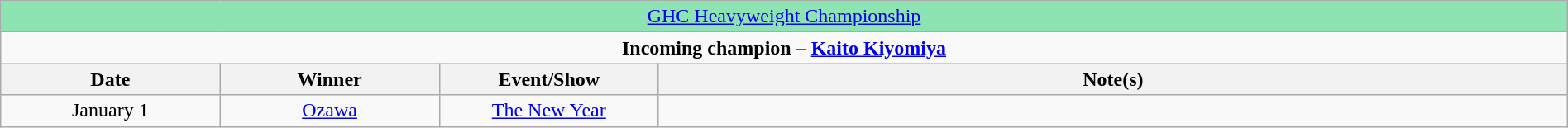<table class="wikitable" style="text-align:center; width:100%;">
<tr style="background:#8ee3b3;">
<td colspan="4" style="text-align: center;"><a href='#'>GHC Heavyweight Championship</a></td>
</tr>
<tr>
<td colspan="4" style="text-align: center;"><strong>Incoming champion – <a href='#'>Kaito Kiyomiya</a></strong></td>
</tr>
<tr>
<th width=14%>Date</th>
<th width=14%>Winner</th>
<th width=14%>Event/Show</th>
<th width=58%>Note(s)</th>
</tr>
<tr>
<td>January 1</td>
<td><a href='#'>Ozawa</a></td>
<td><a href='#'>The New Year</a></td>
<td></td>
</tr>
</table>
